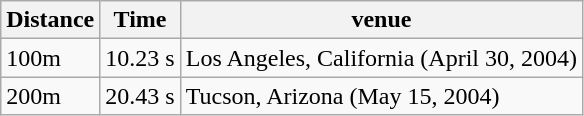<table class="wikitable">
<tr>
<th>Distance</th>
<th>Time</th>
<th>venue</th>
</tr>
<tr>
<td>100m</td>
<td>10.23 s</td>
<td>Los Angeles, California (April 30, 2004)</td>
</tr>
<tr>
<td>200m</td>
<td>20.43 s</td>
<td>Tucson, Arizona (May 15, 2004)</td>
</tr>
</table>
